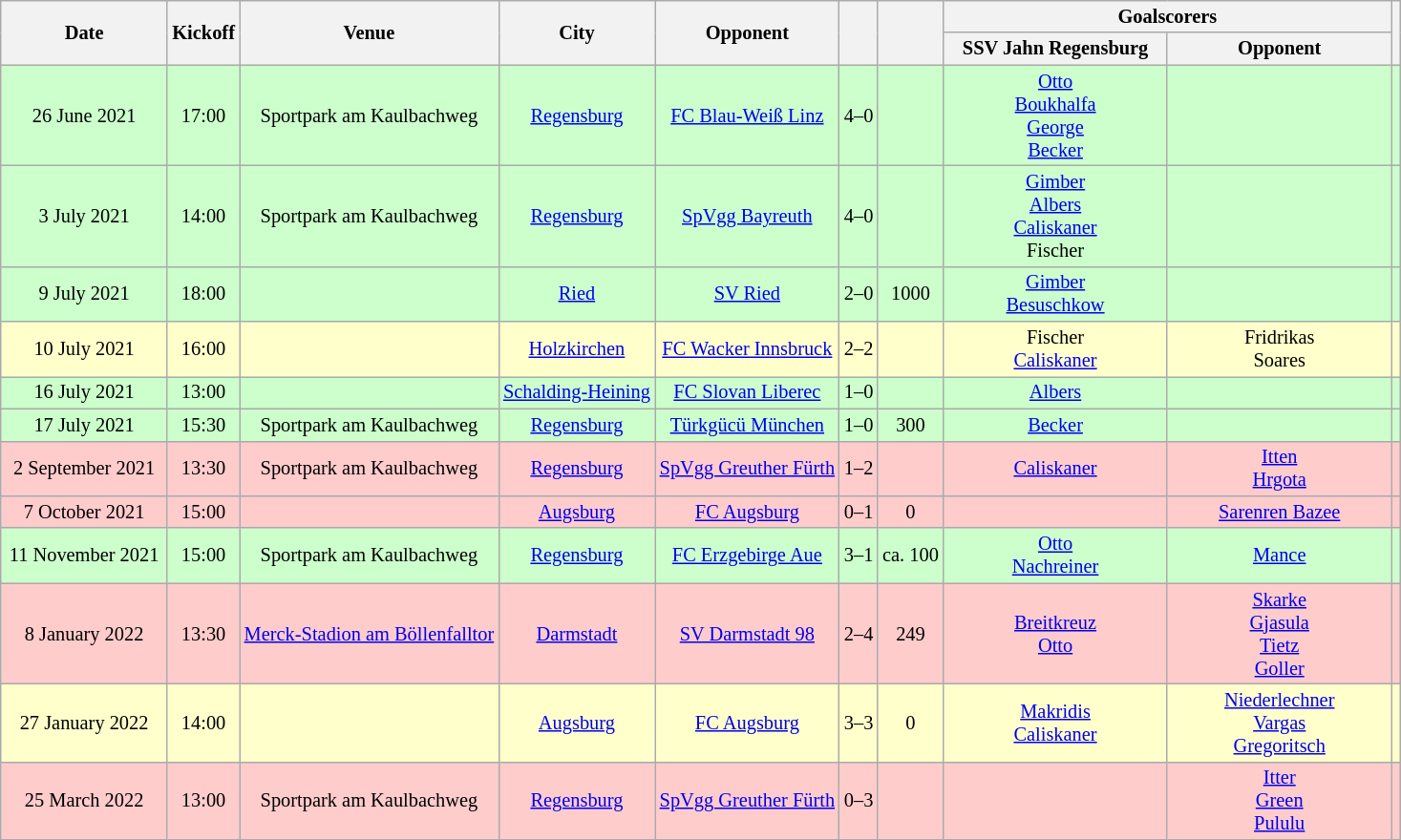<table class="wikitable" Style="text-align: center;font-size:85%">
<tr>
<th rowspan="2" style="width:110px">Date</th>
<th rowspan="2">Kickoff</th>
<th rowspan="2">Venue</th>
<th rowspan="2">City</th>
<th rowspan="2">Opponent</th>
<th rowspan="2"></th>
<th rowspan="2"></th>
<th colspan="2">Goalscorers</th>
<th rowspan="2"></th>
</tr>
<tr>
<th style="width:150px">SSV Jahn Regensburg</th>
<th style="width:150px">Opponent</th>
</tr>
<tr style="background:#CCFFCC;">
<td>26 June 2021</td>
<td>17:00</td>
<td>Sportpark am Kaulbachweg</td>
<td><a href='#'>Regensburg</a></td>
<td><a href='#'>FC Blau-Weiß Linz</a></td>
<td>4–0</td>
<td></td>
<td><a href='#'>Otto</a> <br> <a href='#'>Boukhalfa</a> <br> <a href='#'>George</a> <br> <a href='#'>Becker</a> </td>
<td></td>
<td></td>
</tr>
<tr style="background:#CCFFCC;">
<td>3 July 2021</td>
<td>14:00</td>
<td>Sportpark am Kaulbachweg</td>
<td><a href='#'>Regensburg</a></td>
<td><a href='#'>SpVgg Bayreuth</a></td>
<td>4–0</td>
<td></td>
<td><a href='#'>Gimber</a> <br> <a href='#'>Albers</a> <br> <a href='#'>Caliskaner</a> <br> Fischer </td>
<td></td>
<td></td>
</tr>
<tr style="background:#CCFFCC;">
<td>9 July 2021</td>
<td>18:00</td>
<td></td>
<td><a href='#'>Ried</a></td>
<td><a href='#'>SV Ried</a></td>
<td>2–0</td>
<td>1000</td>
<td><a href='#'>Gimber</a> <br> <a href='#'>Besuschkow</a> </td>
<td></td>
<td></td>
</tr>
<tr style="background:#FFFFCC;">
<td>10 July 2021</td>
<td>16:00</td>
<td></td>
<td><a href='#'>Holzkirchen</a></td>
<td><a href='#'>FC Wacker Innsbruck</a></td>
<td>2–2</td>
<td></td>
<td>Fischer  <br> <a href='#'>Caliskaner</a> </td>
<td>Fridrikas  <br> Soares </td>
<td></td>
</tr>
<tr style="background:#CCFFCC;">
<td>16 July 2021</td>
<td>13:00</td>
<td></td>
<td><a href='#'>Schalding-Heining</a></td>
<td><a href='#'>FC Slovan Liberec</a></td>
<td>1–0</td>
<td></td>
<td><a href='#'>Albers</a> </td>
<td></td>
<td></td>
</tr>
<tr style="background:#CCFFCC;">
<td>17 July 2021</td>
<td>15:30</td>
<td>Sportpark am Kaulbachweg</td>
<td><a href='#'>Regensburg</a></td>
<td><a href='#'>Türkgücü München</a></td>
<td>1–0</td>
<td>300</td>
<td><a href='#'>Becker</a> </td>
<td></td>
<td></td>
</tr>
<tr style="background:#FFCCCC;">
<td>2 September 2021</td>
<td>13:30</td>
<td>Sportpark am Kaulbachweg</td>
<td><a href='#'>Regensburg</a></td>
<td><a href='#'>SpVgg Greuther Fürth</a></td>
<td>1–2</td>
<td></td>
<td><a href='#'>Caliskaner</a> </td>
<td><a href='#'>Itten</a> <br> <a href='#'>Hrgota</a> </td>
<td></td>
</tr>
<tr style="background:#FFCCCC;">
<td>7 October 2021</td>
<td>15:00</td>
<td></td>
<td><a href='#'>Augsburg</a></td>
<td><a href='#'>FC Augsburg</a></td>
<td>0–1</td>
<td>0</td>
<td></td>
<td><a href='#'>Sarenren Bazee</a> </td>
<td></td>
</tr>
<tr style="background:#CCFFCC;">
<td>11 November 2021</td>
<td>15:00</td>
<td>Sportpark am Kaulbachweg</td>
<td><a href='#'>Regensburg</a></td>
<td><a href='#'>FC Erzgebirge Aue</a></td>
<td>3–1</td>
<td>ca. 100</td>
<td><a href='#'>Otto</a> <br> <a href='#'>Nachreiner</a> </td>
<td><a href='#'>Mance</a> </td>
<td></td>
</tr>
<tr style="background:#FFCCCC;">
<td>8 January 2022</td>
<td>13:30</td>
<td><a href='#'>Merck-Stadion am Böllenfalltor</a></td>
<td><a href='#'>Darmstadt</a></td>
<td><a href='#'>SV Darmstadt 98</a></td>
<td>2–4</td>
<td>249</td>
<td><a href='#'>Breitkreuz</a> <br> <a href='#'>Otto</a> </td>
<td><a href='#'>Skarke</a> <br> <a href='#'>Gjasula</a> <br> <a href='#'>Tietz</a> <br> <a href='#'>Goller</a> </td>
<td></td>
</tr>
<tr style="background:#FFFFCC;">
<td>27 January 2022</td>
<td>14:00</td>
<td></td>
<td><a href='#'>Augsburg</a></td>
<td><a href='#'>FC Augsburg</a></td>
<td>3–3</td>
<td>0</td>
<td><a href='#'>Makridis</a> <br> <a href='#'>Caliskaner</a> </td>
<td><a href='#'>Niederlechner</a> <br> <a href='#'>Vargas</a> <br> <a href='#'>Gregoritsch</a> </td>
<td></td>
</tr>
<tr style="background:#FFCCCC;">
<td>25 March 2022</td>
<td>13:00</td>
<td>Sportpark am Kaulbachweg</td>
<td><a href='#'>Regensburg</a></td>
<td><a href='#'>SpVgg Greuther Fürth</a></td>
<td>0–3</td>
<td></td>
<td></td>
<td><a href='#'>Itter</a> <br> <a href='#'>Green</a> <br> <a href='#'>Pululu</a> </td>
<td></td>
</tr>
</table>
